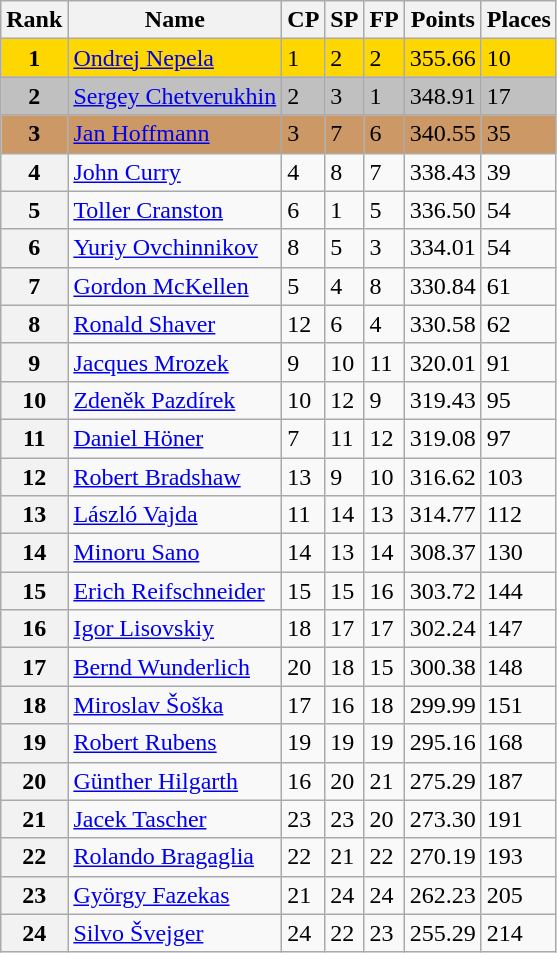<table class="wikitable">
<tr>
<th>Rank</th>
<th>Name</th>
<th>CP</th>
<th>SP</th>
<th>FP</th>
<th>Points</th>
<th>Places</th>
</tr>
<tr bgcolor=gold>
<td align=center><strong>1</strong></td>
<td> <a href='#'>Ondrej Nepela</a></td>
<td>1</td>
<td>2</td>
<td>2</td>
<td>355.66</td>
<td>10</td>
</tr>
<tr bgcolor=silver>
<td align=center><strong>2</strong></td>
<td> <a href='#'>Sergey Chetverukhin</a></td>
<td>2</td>
<td>3</td>
<td>1</td>
<td>348.91</td>
<td>17</td>
</tr>
<tr bgcolor=cc9966>
<td align=center><strong>3</strong></td>
<td> <a href='#'>Jan Hoffmann</a></td>
<td>3</td>
<td>7</td>
<td>6</td>
<td>340.55</td>
<td>35</td>
</tr>
<tr>
<th>4</th>
<td> <a href='#'>John Curry</a></td>
<td>4</td>
<td>8</td>
<td>7</td>
<td>338.43</td>
<td>39</td>
</tr>
<tr>
<th>5</th>
<td> <a href='#'>Toller Cranston</a></td>
<td>6</td>
<td>1</td>
<td>5</td>
<td>336.50</td>
<td>54</td>
</tr>
<tr>
<th>6</th>
<td> <a href='#'>Yuriy Ovchinnikov</a></td>
<td>8</td>
<td>5</td>
<td>3</td>
<td>334.01</td>
<td>54</td>
</tr>
<tr>
<th>7</th>
<td> <a href='#'>Gordon McKellen</a></td>
<td>5</td>
<td>4</td>
<td>8</td>
<td>330.84</td>
<td>61</td>
</tr>
<tr>
<th>8</th>
<td> <a href='#'>Ronald Shaver</a></td>
<td>12</td>
<td>6</td>
<td>4</td>
<td>330.58</td>
<td>62</td>
</tr>
<tr>
<th>9</th>
<td> <a href='#'>Jacques Mrozek</a></td>
<td>9</td>
<td>10</td>
<td>11</td>
<td>320.01</td>
<td>91</td>
</tr>
<tr>
<th>10</th>
<td> <a href='#'>Zdeněk Pazdírek</a></td>
<td>10</td>
<td>12</td>
<td>9</td>
<td>319.43</td>
<td>95</td>
</tr>
<tr>
<th>11</th>
<td> <a href='#'>Daniel Höner</a></td>
<td>7</td>
<td>11</td>
<td>12</td>
<td>319.08</td>
<td>97</td>
</tr>
<tr>
<th>12</th>
<td> <a href='#'>Robert Bradshaw</a></td>
<td>13</td>
<td>9</td>
<td>10</td>
<td>316.62</td>
<td>103</td>
</tr>
<tr>
<th>13</th>
<td> <a href='#'>László Vajda</a></td>
<td>11</td>
<td>14</td>
<td>13</td>
<td>314.77</td>
<td>112</td>
</tr>
<tr>
<th>14</th>
<td> <a href='#'>Minoru Sano</a></td>
<td>14</td>
<td>13</td>
<td>14</td>
<td>308.37</td>
<td>130</td>
</tr>
<tr>
<th>15</th>
<td> <a href='#'>Erich Reifschneider</a></td>
<td>15</td>
<td>15</td>
<td>16</td>
<td>303.72</td>
<td>144</td>
</tr>
<tr>
<th>16</th>
<td> <a href='#'>Igor Lisovskiy</a></td>
<td>18</td>
<td>17</td>
<td>17</td>
<td>302.24</td>
<td>147</td>
</tr>
<tr>
<th>17</th>
<td> <a href='#'>Bernd Wunderlich</a></td>
<td>20</td>
<td>18</td>
<td>15</td>
<td>300.38</td>
<td>148</td>
</tr>
<tr>
<th>18</th>
<td> <a href='#'>Miroslav Šoška</a></td>
<td>17</td>
<td>16</td>
<td>18</td>
<td>299.99</td>
<td>151</td>
</tr>
<tr>
<th>19</th>
<td> <a href='#'>Robert Rubens</a></td>
<td>19</td>
<td>19</td>
<td>19</td>
<td>295.16</td>
<td>168</td>
</tr>
<tr>
<th>20</th>
<td> <a href='#'>Günther Hilgarth</a></td>
<td>16</td>
<td>20</td>
<td>21</td>
<td>275.29</td>
<td>187</td>
</tr>
<tr>
<th>21</th>
<td> <a href='#'>Jacek Tascher</a></td>
<td>23</td>
<td>23</td>
<td>20</td>
<td>273.30</td>
<td>191</td>
</tr>
<tr>
<th>22</th>
<td> <a href='#'>Rolando Bragaglia</a></td>
<td>22</td>
<td>21</td>
<td>22</td>
<td>270.19</td>
<td>193</td>
</tr>
<tr>
<th>23</th>
<td> <a href='#'>György Fazekas</a></td>
<td>21</td>
<td>24</td>
<td>24</td>
<td>262.23</td>
<td>205</td>
</tr>
<tr>
<th>24</th>
<td> <a href='#'>Silvo Švejger</a></td>
<td>24</td>
<td>22</td>
<td>23</td>
<td>255.29</td>
<td>214</td>
</tr>
</table>
